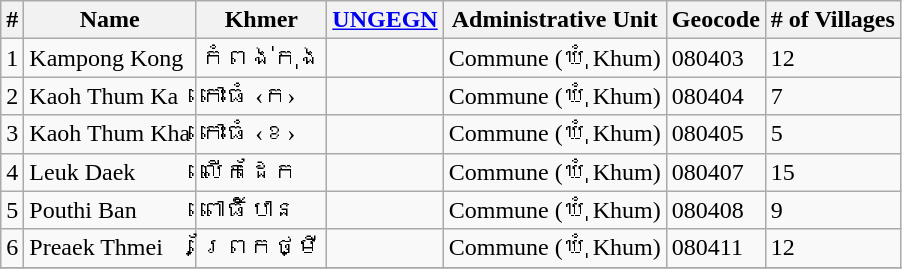<table class="wikitable sortable">
<tr>
<th>#</th>
<th>Name</th>
<th>Khmer</th>
<th><a href='#'>UNGEGN</a></th>
<th>Administrative Unit</th>
<th>Geocode</th>
<th># of Villages</th>
</tr>
<tr>
<td>1</td>
<td>Kampong Kong</td>
<td>កំពង់កុង</td>
<td></td>
<td>Commune (ឃុំ Khum)</td>
<td>080403</td>
<td>12</td>
</tr>
<tr>
<td>2</td>
<td>Kaoh Thum Ka</td>
<td>កោះធំ ‹ក›</td>
<td></td>
<td>Commune (ឃុំ Khum)</td>
<td>080404</td>
<td>7</td>
</tr>
<tr>
<td>3</td>
<td>Kaoh Thum Kha</td>
<td>កោះធំ ‹ខ›</td>
<td></td>
<td>Commune (ឃុំ Khum)</td>
<td>080405</td>
<td>5</td>
</tr>
<tr>
<td>4</td>
<td>Leuk Daek</td>
<td>លើកដែក</td>
<td></td>
<td>Commune (ឃុំ Khum)</td>
<td>080407</td>
<td>15</td>
</tr>
<tr>
<td>5</td>
<td>Pouthi Ban</td>
<td>ពោធិ៍បាន</td>
<td></td>
<td>Commune (ឃុំ Khum)</td>
<td>080408</td>
<td>9</td>
</tr>
<tr>
<td>6</td>
<td>Preaek Thmei</td>
<td>ព្រែកថ្មី</td>
<td></td>
<td>Commune (ឃុំ Khum)</td>
<td>080411</td>
<td>12</td>
</tr>
<tr>
</tr>
</table>
